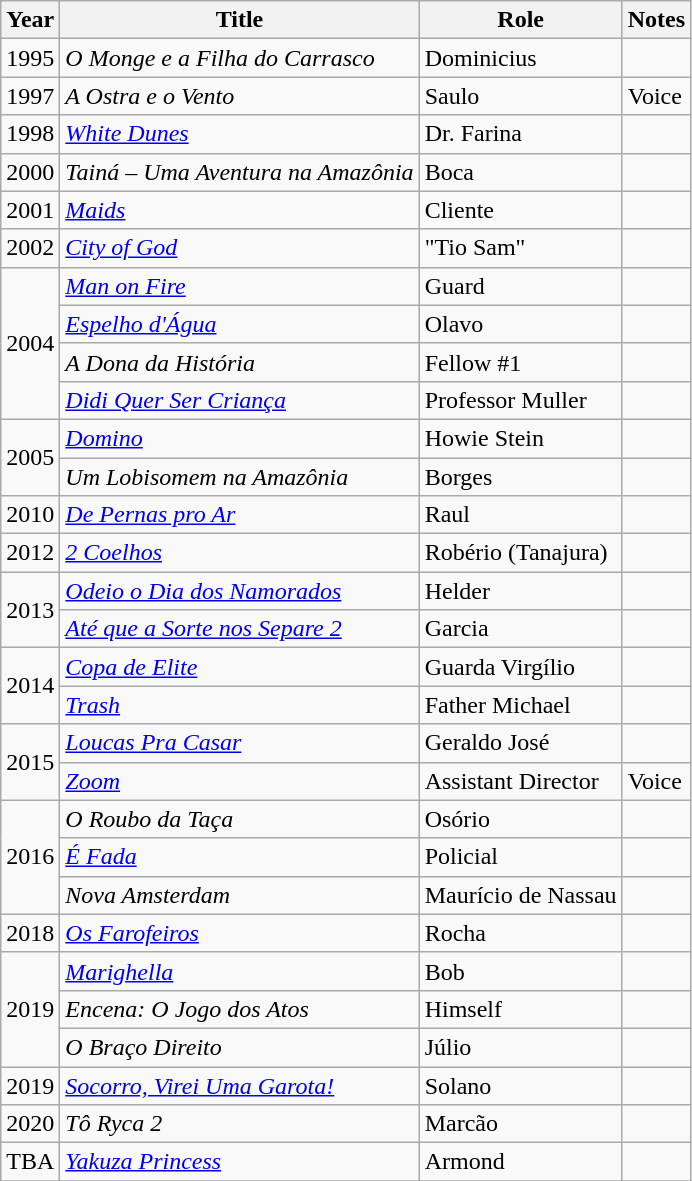<table class="wikitable">
<tr>
<th>Year</th>
<th>Title</th>
<th>Role</th>
<th>Notes</th>
</tr>
<tr>
<td>1995</td>
<td><em>O Monge e a Filha do Carrasco</em></td>
<td>Dominicius</td>
<td></td>
</tr>
<tr>
<td>1997</td>
<td><em>A Ostra e o Vento</em></td>
<td>Saulo</td>
<td>Voice</td>
</tr>
<tr>
<td>1998</td>
<td><em><a href='#'>White Dunes</a></em></td>
<td>Dr. Farina</td>
<td></td>
</tr>
<tr>
<td>2000</td>
<td><em>Tainá – Uma Aventura na Amazônia</em></td>
<td>Boca</td>
<td></td>
</tr>
<tr>
<td>2001</td>
<td><em><a href='#'>Maids</a></em></td>
<td>Cliente</td>
<td></td>
</tr>
<tr>
<td>2002</td>
<td><em><a href='#'>City of God</a></em></td>
<td>"Tio Sam"</td>
<td></td>
</tr>
<tr>
<td rowspan="4">2004</td>
<td><em><a href='#'>Man on Fire</a></em></td>
<td>Guard</td>
<td></td>
</tr>
<tr>
<td><em><a href='#'>Espelho d'Água</a></em></td>
<td>Olavo</td>
<td></td>
</tr>
<tr>
<td><em>A Dona da História</em></td>
<td>Fellow #1</td>
<td></td>
</tr>
<tr>
<td><em><a href='#'>Didi Quer Ser Criança</a></em></td>
<td>Professor Muller</td>
<td></td>
</tr>
<tr>
<td rowspan="2">2005</td>
<td><em><a href='#'>Domino</a></em></td>
<td>Howie Stein</td>
<td></td>
</tr>
<tr>
<td><em>Um Lobisomem na Amazônia</em></td>
<td>Borges</td>
<td></td>
</tr>
<tr>
<td>2010</td>
<td><em><a href='#'>De Pernas pro Ar</a></em></td>
<td>Raul</td>
<td></td>
</tr>
<tr>
<td>2012</td>
<td><em><a href='#'>2 Coelhos</a></em></td>
<td>Robério (Tanajura)</td>
<td></td>
</tr>
<tr>
<td rowspan="2">2013</td>
<td><em><a href='#'>Odeio o Dia dos Namorados</a></em></td>
<td>Helder</td>
<td></td>
</tr>
<tr>
<td><em><a href='#'>Até que a Sorte nos Separe 2</a></em></td>
<td>Garcia</td>
<td></td>
</tr>
<tr>
<td rowspan="2">2014</td>
<td><em><a href='#'>Copa de Elite</a></em></td>
<td>Guarda Virgílio</td>
<td></td>
</tr>
<tr>
<td><em><a href='#'>Trash</a></em></td>
<td>Father Michael</td>
<td></td>
</tr>
<tr>
<td rowspan="2">2015</td>
<td><em><a href='#'>Loucas Pra Casar</a></em></td>
<td>Geraldo José</td>
<td></td>
</tr>
<tr>
<td><em><a href='#'>Zoom</a></em></td>
<td>Assistant Director</td>
<td>Voice</td>
</tr>
<tr>
<td rowspan="3">2016</td>
<td><em>O Roubo da Taça</em></td>
<td>Osório</td>
<td></td>
</tr>
<tr>
<td><em><a href='#'>É Fada</a></em></td>
<td>Policial</td>
<td></td>
</tr>
<tr>
<td><em>Nova Amsterdam</em></td>
<td>Maurício de Nassau</td>
<td></td>
</tr>
<tr>
<td>2018</td>
<td><em><a href='#'>Os Farofeiros</a></em></td>
<td>Rocha</td>
<td></td>
</tr>
<tr>
<td rowspan="3">2019</td>
<td><em><a href='#'>Marighella</a></em></td>
<td>Bob</td>
<td></td>
</tr>
<tr>
<td><em>Encena: O Jogo dos Atos</em></td>
<td>Himself</td>
<td></td>
</tr>
<tr>
<td><em>O Braço Direito</em></td>
<td>Júlio</td>
<td></td>
</tr>
<tr>
<td>2019</td>
<td><em><a href='#'>Socorro, Virei Uma Garota!</a></em></td>
<td>Solano</td>
<td></td>
</tr>
<tr>
<td>2020</td>
<td><em>Tô Ryca 2</em></td>
<td>Marcão</td>
<td></td>
</tr>
<tr>
<td>TBA</td>
<td><em><a href='#'>Yakuza Princess</a></em></td>
<td>Armond</td>
<td></td>
</tr>
<tr>
</tr>
</table>
